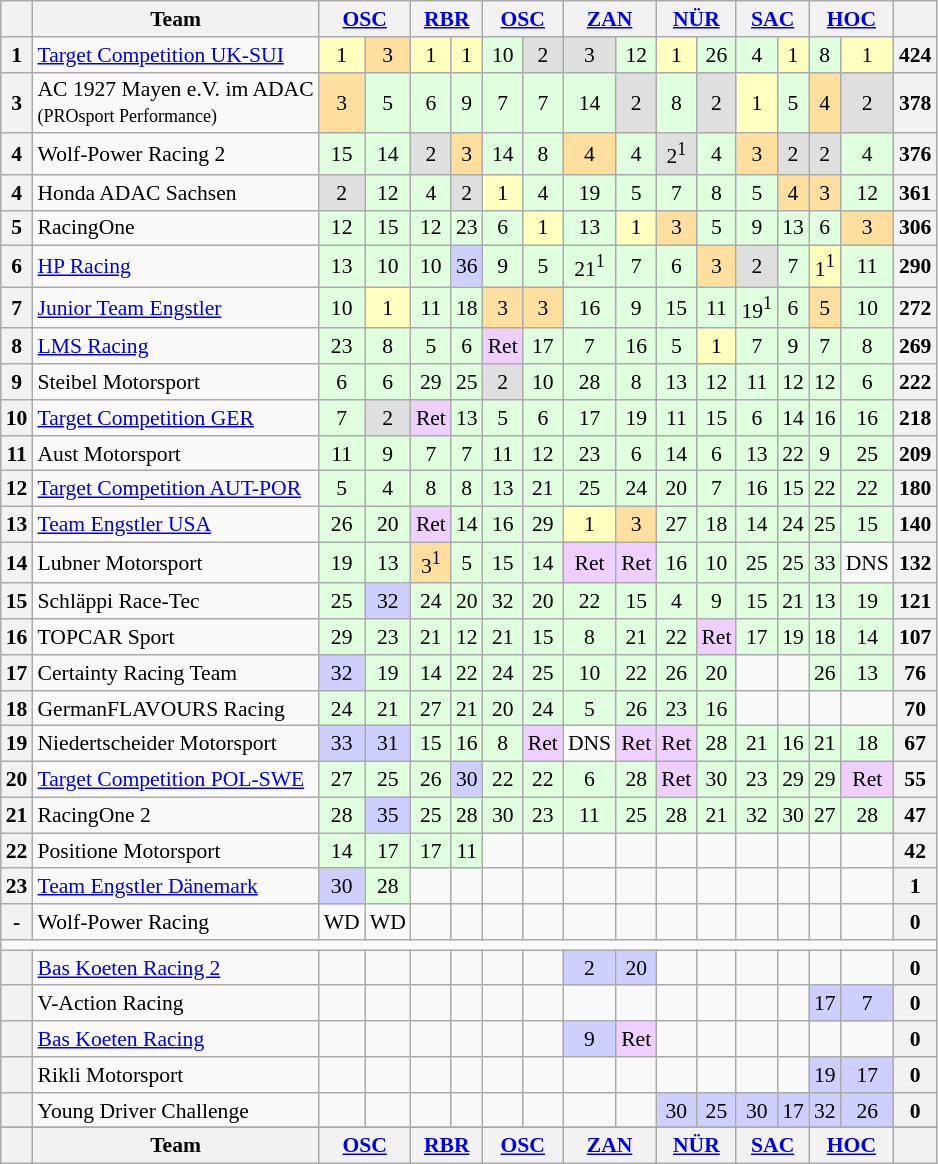<table align=left| class="wikitable" style="font-size: 90%; text-align: center">
<tr valign="top">
<th valign=middle></th>
<th valign=middle>Team</th>
<th colspan=2><a href='#'>OSC</a><br></th>
<th colspan=2><a href='#'>RBR</a><br></th>
<th colspan=2><a href='#'>OSC</a><br></th>
<th colspan=2><a href='#'>ZAN</a><br></th>
<th colspan=2><a href='#'>NÜR</a><br></th>
<th colspan=2><a href='#'>SAC</a><br></th>
<th colspan=2><a href='#'>HOC</a><br></th>
<th valign=middle>  </th>
</tr>
<tr>
<th>1</th>
<td align=left> <a href='#'>Target Competition UK-SUI</a></td>
<td style="background:#ffffbf;">1</td>
<td style="background:#ffdf9f;">3</td>
<td style="background:#ffffbf;">1</td>
<td style="background:#ffffbf;">1</td>
<td style="background:#dfffdf;">10</td>
<td style="background:#dfdfdf;">2</td>
<td style="background:#dfdfdf;">3</td>
<td style="background:#dfffdf;">12</td>
<td style="background:#ffffbf;">1</td>
<td style="background:#dfffdf;">26</td>
<td style="background:#dfffdf;">4</td>
<td style="background:#ffffbf;">1</td>
<td style="background:#dfffdf;">8</td>
<td style="background:#ffffbf;">1</td>
<th>424</th>
</tr>
<tr>
<th>3</th>
<td align=left> AC 1927 Mayen e.V. im ADAC<br><small>(PROsport Performance)</small></td>
<td style="background:#ffdf9f;">3</td>
<td style="background:#dfffdf;">5</td>
<td style="background:#dfffdf;">6</td>
<td style="background:#dfffdf;">9</td>
<td style="background:#dfffdf;">7</td>
<td style="background:#dfffdf;">7</td>
<td style="background:#dfffdf;">14</td>
<td style="background:#dfdfdf;">2</td>
<td style="background:#dfffdf;">8</td>
<td style="background:#dfdfdf;">2</td>
<td style="background:#ffffbf;">1</td>
<td style="background:#dfffdf;">5</td>
<td style="background:#ffdf9f;">4</td>
<td style="background:#dfdfdf;">2</td>
<th>378</th>
</tr>
<tr>
<th>4</th>
<td align=left> Wolf-Power Racing 2</td>
<td style="background:#dfffdf;">15</td>
<td style="background:#dfffdf;">14</td>
<td style="background:#dfdfdf;">2</td>
<td style="background:#ffdf9f;">3</td>
<td style="background:#dfffdf;">14</td>
<td style="background:#dfffdf;">8</td>
<td style="background:#ffdf9f;">4</td>
<td style="background:#dfffdf;">4</td>
<td style="background:#dfdfdf;">2<sup>1</sup></td>
<td style="background:#dfffdf;">4</td>
<td style="background:#ffdf9f;">3</td>
<td style="background:#dfdfdf;">2</td>
<td style="background:#dfdfdf;">2</td>
<td style="background:#dfffdf;">4</td>
<th>376</th>
</tr>
<tr>
<th>4</th>
<td align=left> Honda ADAC Sachsen</td>
<td style="background:#dfdfdf;">2</td>
<td style="background:#dfffdf;">12</td>
<td style="background:#dfffdf;">4</td>
<td style="background:#dfdfdf;">2</td>
<td style="background:#ffffbf;">1</td>
<td style="background:#dfffdf;">4</td>
<td style="background:#dfffdf;">19</td>
<td style="background:#dfffdf;">5</td>
<td style="background:#dfffdf;">7</td>
<td style="background:#dfffdf;">8</td>
<td style="background:#dfffdf;">5</td>
<td style="background:#ffdf9f;">4</td>
<td style="background:#ffdf9f;">3</td>
<td style="background:#dfffdf;">12</td>
<th>361</th>
</tr>
<tr>
<th>5</th>
<td align=left> RacingOne</td>
<td style="background:#dfffdf;">12</td>
<td style="background:#dfffdf;">15</td>
<td style="background:#dfffdf;">12</td>
<td style="background:#dfffdf;">23</td>
<td style="background:#dfffdf;">6</td>
<td style="background:#ffffbf;">1</td>
<td style="background:#dfffdf;">13</td>
<td style="background:#ffffbf;">1</td>
<td style="background:#ffdf9f;">3</td>
<td style="background:#dfffdf;">5</td>
<td style="background:#dfffdf;">9</td>
<td style="background:#dfffdf;">13</td>
<td style="background:#dfffdf;">6</td>
<td style="background:#ffdf9f;">3</td>
<th>306</th>
</tr>
<tr>
<th>6</th>
<td align=left> <a href='#'>HP Racing</a></td>
<td style="background:#dfffdf;">13</td>
<td style="background:#dfffdf;">10</td>
<td style="background:#dfffdf;">10</td>
<td style="background:#cfcfff;">36</td>
<td style="background:#dfffdf;">9</td>
<td style="background:#dfffdf;">5</td>
<td style="background:#dfffdf;">21<sup>1</sup></td>
<td style="background:#dfffdf;">7</td>
<td style="background:#dfffdf;">6</td>
<td style="background:#ffdf9f;">3</td>
<td style="background:#dfdfdf;">2</td>
<td style="background:#dfffdf;">7</td>
<td style="background:#ffffbf;">1<sup>1</sup></td>
<td style="background:#dfffdf;">11</td>
<th>290</th>
</tr>
<tr>
<th>7</th>
<td align=left> <a href='#'>Junior Team Engstler</a></td>
<td style="background:#dfffdf;">10</td>
<td style="background:#ffffbf;">1</td>
<td style="background:#dfffdf;">11</td>
<td style="background:#dfffdf;">18</td>
<td style="background:#ffdf9f;">3</td>
<td style="background:#ffdf9f;">3</td>
<td style="background:#dfffdf;">16</td>
<td style="background:#dfffdf;">9</td>
<td style="background:#dfffdf;">15</td>
<td style="background:#dfffdf;">11</td>
<td style="background:#dfffdf;">19<sup>1</sup></td>
<td style="background:#dfffdf;">6</td>
<td style="background:#ffdf9f;">5</td>
<td style="background:#dfffdf;">10</td>
<th>272</th>
</tr>
<tr>
<th>8</th>
<td align=left> <a href='#'>LMS Racing</a></td>
<td style="background:#dfffdf;">23</td>
<td style="background:#dfffdf;">8</td>
<td style="background:#dfffdf;">5</td>
<td style="background:#dfffdf;">6</td>
<td style="background:#efcfff;">Ret</td>
<td style="background:#dfffdf;">17</td>
<td style="background:#dfffdf;">7</td>
<td style="background:#dfffdf;">16</td>
<td style="background:#dfffdf;">5</td>
<td style="background:#ffffbf;">1</td>
<td style="background:#dfffdf;">7</td>
<td style="background:#dfffdf;">9</td>
<td style="background:#dfffdf;">7</td>
<td style="background:#dfffdf;">8</td>
<th>269</th>
</tr>
<tr>
<th>9</th>
<td align=left> Steibel Motorsport</td>
<td style="background:#dfffdf;">6</td>
<td style="background:#dfffdf;">6</td>
<td style="background:#dfffdf;">29</td>
<td style="background:#dfffdf;">25</td>
<td style="background:#dfdfdf;">2</td>
<td style="background:#dfffdf;">10</td>
<td style="background:#dfffdf;">28</td>
<td style="background:#dfffdf;">8</td>
<td style="background:#dfffdf;">13</td>
<td style="background:#dfffdf;">12</td>
<td style="background:#dfffdf;">11</td>
<td style="background:#dfffdf;">12</td>
<td style="background:#dfffdf;">12</td>
<td style="background:#dfffdf;">6</td>
<th>222</th>
</tr>
<tr>
<th>10</th>
<td align=left> <a href='#'>Target Competition GER</a></td>
<td style="background:#dfffdf;">7</td>
<td style="background:#dfdfdf;">2</td>
<td style="background:#efcfff;">Ret</td>
<td style="background:#dfffdf;">13</td>
<td style="background:#dfffdf;">5</td>
<td style="background:#dfffdf;">6</td>
<td style="background:#dfffdf;">17</td>
<td style="background:#dfffdf;">19</td>
<td style="background:#dfffdf;">11</td>
<td style="background:#dfffdf;">15</td>
<td style="background:#dfffdf;">6</td>
<td style="background:#dfffdf;">14</td>
<td style="background:#dfffdf;">16</td>
<td style="background:#dfffdf;">16</td>
<th>218</th>
</tr>
<tr>
<th>11</th>
<td align=left> Aust Motorsport</td>
<td style="background:#dfffdf;">11</td>
<td style="background:#dfffdf;">9</td>
<td style="background:#dfffdf;">7</td>
<td style="background:#dfffdf;">7</td>
<td style="background:#dfffdf;">11</td>
<td style="background:#dfffdf;">12</td>
<td style="background:#dfffdf;">23</td>
<td style="background:#dfffdf;">6</td>
<td style="background:#dfffdf;">14</td>
<td style="background:#dfffdf;">6</td>
<td style="background:#dfffdf;">13</td>
<td style="background:#dfffdf;">22</td>
<td style="background:#dfffdf;">9</td>
<td style="background:#dfffdf;">25</td>
<th>209</th>
</tr>
<tr>
<th>12</th>
<td align=left> <a href='#'>Target Competition AUT-POR</a></td>
<td style="background:#dfffdf;">5</td>
<td style="background:#dfffdf;">4</td>
<td style="background:#dfffdf;">8</td>
<td style="background:#dfffdf;">8</td>
<td style="background:#dfffdf;">13</td>
<td style="background:#dfffdf;">21</td>
<td style="background:#dfffdf;">25</td>
<td style="background:#dfffdf;">24</td>
<td style="background:#dfffdf;">20</td>
<td style="background:#dfffdf;">7</td>
<td style="background:#dfffdf;">16</td>
<td style="background:#dfffdf;">15</td>
<td style="background:#dfffdf;">22</td>
<td style="background:#dfffdf;">22</td>
<th>180</th>
</tr>
<tr>
<th>13</th>
<td align=left> <a href='#'>Team Engstler USA</a></td>
<td style="background:#dfffdf;">26</td>
<td style="background:#dfffdf;">20</td>
<td style="background:#efcfff;">Ret</td>
<td style="background:#dfffdf;">14</td>
<td style="background:#dfffdf;">16</td>
<td style="background:#dfffdf;">29</td>
<td style="background:#ffffbf;">1</td>
<td style="background:#ffdf9f;">3</td>
<td style="background:#dfffdf;">27</td>
<td style="background:#dfffdf;">18</td>
<td style="background:#dfffdf;">14</td>
<td style="background:#dfffdf;">24</td>
<td style="background:#dfffdf;">25</td>
<td style="background:#dfffdf;">15</td>
<th>140</th>
</tr>
<tr>
<th>14</th>
<td align=left> Lubner Motorsport</td>
<td style="background:#dfffdf;">19</td>
<td style="background:#dfffdf;">13</td>
<td style="background:#ffdf9f;">3<sup>1</sup></td>
<td style="background:#dfffdf;">5</td>
<td style="background:#dfffdf;">15</td>
<td style="background:#dfffdf;">14</td>
<td style="background:#efcfff;">Ret</td>
<td style="background:#efcfff;">Ret</td>
<td style="background:#dfffdf;">16</td>
<td style="background:#dfffdf;">10</td>
<td style="background:#dfffdf;">25</td>
<td style="background:#dfffdf;">25</td>
<td style="background:#dfffdf;">33</td>
<td>DNS</td>
<th>132</th>
</tr>
<tr>
<th>15</th>
<td align=left> Schläppi Race-Tec</td>
<td style="background:#dfffdf;">25</td>
<td style="background:#cfcfff;">32</td>
<td style="background:#dfffdf;">24</td>
<td style="background:#dfffdf;">20</td>
<td style="background:#dfffdf;">32</td>
<td style="background:#dfffdf;">20</td>
<td style="background:#dfffdf;">22</td>
<td style="background:#dfffdf;">15</td>
<td style="background:#dfffdf;">4</td>
<td style="background:#dfffdf;">9</td>
<td style="background:#dfffdf;">15</td>
<td style="background:#dfffdf;">21</td>
<td style="background:#dfffdf;">13</td>
<td style="background:#dfffdf;">19</td>
<th>121</th>
</tr>
<tr>
<th>16</th>
<td align=left> TOPCAR Sport</td>
<td style="background:#dfffdf;">29</td>
<td style="background:#dfffdf;">23</td>
<td style="background:#dfffdf;">21</td>
<td style="background:#dfffdf;">12</td>
<td style="background:#dfffdf;">21</td>
<td style="background:#dfffdf;">15</td>
<td style="background:#dfffdf;">8</td>
<td style="background:#dfffdf;">21</td>
<td style="background:#dfffdf;">22</td>
<td style="background:#efcfff;">Ret</td>
<td style="background:#dfffdf;">17</td>
<td style="background:#dfffdf;">19</td>
<td style="background:#dfffdf;">18</td>
<td style="background:#dfffdf;">14</td>
<th>107</th>
</tr>
<tr>
<th>17</th>
<td align=left> Certainty Racing Team</td>
<td style="background:#cfcfff;">32</td>
<td style="background:#dfffdf;">19</td>
<td style="background:#dfffdf;">14</td>
<td style="background:#dfffdf;">22</td>
<td style="background:#dfffdf;">24</td>
<td style="background:#dfffdf;">25</td>
<td style="background:#dfffdf;">10</td>
<td style="background:#dfffdf;">22</td>
<td style="background:#dfffdf;">26</td>
<td style="background:#dfffdf;">20</td>
<td></td>
<td></td>
<td style="background:#dfffdf;">26</td>
<td style="background:#dfffdf;">13</td>
<th>76</th>
</tr>
<tr>
<th>18</th>
<td align=left> GermanFLAVOURS Racing</td>
<td style="background:#dfffdf;">24</td>
<td style="background:#dfffdf;">21</td>
<td style="background:#dfffdf;">27</td>
<td style="background:#dfffdf;">21</td>
<td style="background:#dfffdf;">20</td>
<td style="background:#dfffdf;">24</td>
<td style="background:#dfffdf;">5</td>
<td style="background:#dfffdf;">26</td>
<td style="background:#dfffdf;">23</td>
<td style="background:#dfffdf;">16</td>
<td></td>
<td></td>
<td></td>
<td></td>
<th>70</th>
</tr>
<tr>
<th>19</th>
<td align=left> Niedertscheider Motorsport</td>
<td style="background:#cfcfff;">33</td>
<td style="background:#cfcfff;">31</td>
<td style="background:#dfffdf;">15</td>
<td style="background:#dfffdf;">16</td>
<td style="background:#dfffdf;">8</td>
<td style="background:#efcfff;">Ret</td>
<td>DNS</td>
<td style="background:#efcfff;">Ret</td>
<td style="background:#efcfff;">Ret</td>
<td style="background:#dfffdf;">28</td>
<td style="background:#dfffdf;">21</td>
<td style="background:#dfffdf;">16</td>
<td style="background:#dfffdf;">21</td>
<td style="background:#dfffdf;">18</td>
<th>67</th>
</tr>
<tr>
<th>20</th>
<td align=left> <a href='#'>Target Competition POL-SWE</a></td>
<td style="background:#dfffdf;">27</td>
<td style="background:#dfffdf;">25</td>
<td style="background:#dfffdf;">26</td>
<td style="background:#cfcfff;">30</td>
<td style="background:#dfffdf;">22</td>
<td style="background:#dfffdf;">22</td>
<td style="background:#dfffdf;">6</td>
<td style="background:#dfffdf;">28</td>
<td style="background:#efcfff;">Ret</td>
<td style="background:#dfffdf;">30</td>
<td style="background:#dfffdf;">23</td>
<td style="background:#dfffdf;">29</td>
<td style="background:#dfffdf;">29</td>
<td style="background:#efcfff;">Ret</td>
<th>55</th>
</tr>
<tr>
<th>21</th>
<td align=left> RacingOne 2</td>
<td style="background:#dfffdf;">28</td>
<td style="background:#cfcfff;">35</td>
<td style="background:#dfffdf;">25</td>
<td style="background:#dfffdf;">28</td>
<td style="background:#dfffdf;">30</td>
<td style="background:#dfffdf;">23</td>
<td style="background:#dfffdf;">11</td>
<td style="background:#dfffdf;">25</td>
<td style="background:#dfffdf;">28</td>
<td style="background:#dfffdf;">21</td>
<td style="background:#dfffdf;">32</td>
<td style="background:#dfffdf;">30</td>
<td style="background:#dfffdf;">27</td>
<td style="background:#dfffdf;">28</td>
<th>47</th>
</tr>
<tr>
<th>22</th>
<td align=left> Positione Motorsport</td>
<td style="background:#dfffdf;">14</td>
<td style="background:#dfffdf;">17</td>
<td style="background:#dfffdf;">17</td>
<td style="background:#dfffdf;">11</td>
<td></td>
<td></td>
<td></td>
<td></td>
<td></td>
<td></td>
<td></td>
<td></td>
<td></td>
<td></td>
<th>42</th>
</tr>
<tr>
<th>23</th>
<td align=left> <a href='#'>Team Engstler Dänemark</a></td>
<td style="background:#cfcfff;">30</td>
<td style="background:#dfffdf;">28</td>
<td></td>
<td></td>
<td></td>
<td></td>
<td></td>
<td></td>
<td></td>
<td></td>
<td></td>
<td></td>
<td></td>
<td></td>
<th>1</th>
</tr>
<tr>
<th>-</th>
<td align=left> Wolf-Power Racing</td>
<td>WD</td>
<td>WD</td>
<td></td>
<td></td>
<td></td>
<td></td>
<td></td>
<td></td>
<td></td>
<td></td>
<td></td>
<td></td>
<td></td>
<td></td>
<th>0</th>
</tr>
<tr>
<td colspan=17></td>
</tr>
<tr>
<th></th>
<td align=left> <a href='#'>Bas Koeten Racing 2</a></td>
<td></td>
<td></td>
<td></td>
<td></td>
<td></td>
<td></td>
<td style="background:#cfcfff;">2</td>
<td style="background:#cfcfff;">20</td>
<td></td>
<td></td>
<td></td>
<td></td>
<td></td>
<td></td>
<th>0</th>
</tr>
<tr>
<th></th>
<td align=left> V-Action Racing</td>
<td></td>
<td></td>
<td></td>
<td></td>
<td></td>
<td></td>
<td></td>
<td></td>
<td></td>
<td></td>
<td></td>
<td></td>
<td style="background:#cfcfff;">17</td>
<td style="background:#cfcfff;">7</td>
<th>0</th>
</tr>
<tr>
<th></th>
<td align=left> <a href='#'>Bas Koeten Racing</a></td>
<td></td>
<td></td>
<td></td>
<td></td>
<td></td>
<td></td>
<td style="background:#cfcfff;">9</td>
<td style="background:#efcfff;">Ret</td>
<td></td>
<td></td>
<td></td>
<td></td>
<td></td>
<td></td>
<th>0</th>
</tr>
<tr>
<th></th>
<td align=left> Rikli Motorsport</td>
<td></td>
<td></td>
<td></td>
<td></td>
<td></td>
<td></td>
<td></td>
<td></td>
<td></td>
<td></td>
<td></td>
<td></td>
<td style="background:#cfcfff;">19</td>
<td style="background:#cfcfff;">17</td>
<th>0</th>
</tr>
<tr>
<th></th>
<td align=left> Young Driver Challenge</td>
<td></td>
<td></td>
<td></td>
<td></td>
<td></td>
<td></td>
<td></td>
<td></td>
<td style="background:#cfcfff;">30</td>
<td style="background:#cfcfff;">25</td>
<td style="background:#cfcfff;">30</td>
<td style="background:#cfcfff;">17</td>
<td style="background:#cfcfff;">32</td>
<td style="background:#cfcfff;">26</td>
<th>0</th>
</tr>
<tr>
</tr>
<tr valign="top">
<th valign=middle></th>
<th valign=middle>Team</th>
<th colspan=2><a href='#'>OSC</a><br></th>
<th colspan=2><a href='#'>RBR</a><br></th>
<th colspan=2><a href='#'>OSC</a><br></th>
<th colspan=2><a href='#'>ZAN</a><br></th>
<th colspan=2><a href='#'>NÜR</a><br></th>
<th colspan=2><a href='#'>SAC</a><br></th>
<th colspan=2><a href='#'>HOC</a><br></th>
<th valign=middle>  </th>
</tr>
</table>
